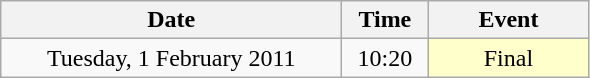<table class = "wikitable" style="text-align:center;">
<tr>
<th width=220>Date</th>
<th width=50>Time</th>
<th width=100>Event</th>
</tr>
<tr>
<td>Tuesday, 1 February 2011</td>
<td>10:20</td>
<td bgcolor=ffffcc>Final</td>
</tr>
</table>
